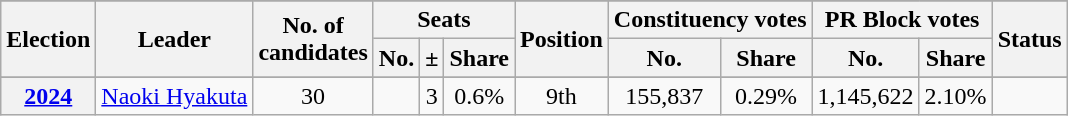<table class="wikitable sortable">
<tr>
</tr>
<tr>
<th rowspan=2>Election</th>
<th rowspan=2>Leader</th>
<th rowspan=2>No. of<br>candidates</th>
<th colspan=3>Seats</th>
<th rowspan=2>Position</th>
<th colspan=2>Constituency votes</th>
<th colspan=2>PR Block votes</th>
<th rowspan=2>Status</th>
</tr>
<tr>
<th>No.</th>
<th>±</th>
<th>Share</th>
<th>No.</th>
<th>Share</th>
<th>No.</th>
<th>Share</th>
</tr>
<tr>
</tr>
<tr style="text-align:center;">
<th><a href='#'>2024</a></th>
<td><a href='#'>Naoki Hyakuta</a></td>
<td>30</td>
<td></td>
<td> 3</td>
<td>0.6%</td>
<td> 9th</td>
<td>155,837</td>
<td>0.29%</td>
<td>1,145,622</td>
<td>2.10%</td>
<td></td>
</tr>
</table>
